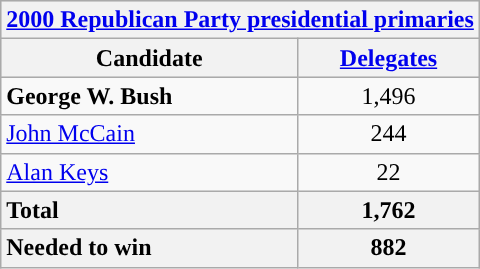<table class=wikitable>
<tr style="background:lightgrey;">
<th colspan="2"><a href='#'>2000 Republican Party presidential primaries</a></th>
</tr>
<tr style="background:lightgrey;">
<th>Candidate</th>
<th><a href='#'>Delegates</a></th>
</tr>
<tr>
<td><strong>George W. Bush</strong></td>
<td style="text-align:center;">1,496</td>
</tr>
<tr>
<td><a href='#'>John McCain</a></td>
<td style="text-align:center;">244</td>
</tr>
<tr>
<td><a href='#'>Alan Keys</a></td>
<td style="text-align:center;">22</td>
</tr>
<tr>
<th style="text-align:left;">Total</th>
<th style="text-align:center;">1,762</th>
</tr>
<tr>
<th style="text-align:left;">Needed to win</th>
<th style="text-align:center;">882</th>
</tr>
</table>
